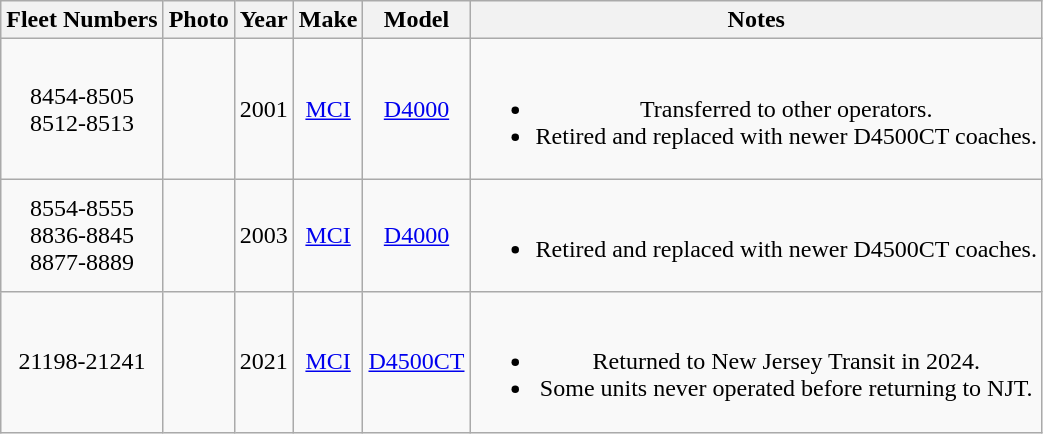<table class="wikitable">
<tr>
<th>Fleet Numbers</th>
<th>Photo</th>
<th>Year</th>
<th>Make</th>
<th>Model</th>
<th>Notes</th>
</tr>
<tr align="center">
<td>8454-8505<br>8512-8513</td>
<td></td>
<td>2001</td>
<td><a href='#'>MCI</a></td>
<td><a href='#'>D4000</a></td>
<td><br><ul><li>Transferred to other operators.</li><li>Retired and replaced with newer D4500CT coaches.</li></ul></td>
</tr>
<tr align="center">
<td>8554-8555<br>8836-8845<br>8877-8889</td>
<td></td>
<td>2003</td>
<td><a href='#'>MCI</a></td>
<td><a href='#'>D4000</a></td>
<td><br><ul><li>Retired and replaced with newer D4500CT coaches.</li></ul></td>
</tr>
<tr align="center">
<td>21198-21241</td>
<td></td>
<td>2021</td>
<td><a href='#'>MCI</a></td>
<td><a href='#'>D4500CT</a></td>
<td><br><ul><li>Returned to New Jersey Transit in 2024.</li><li>Some units never operated before returning to NJT.</li></ul></td>
</tr>
</table>
